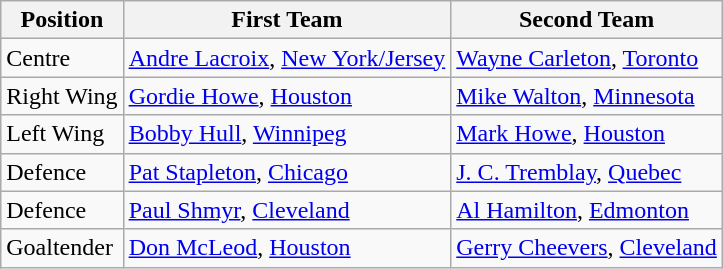<table class="wikitable">
<tr>
<th><strong>Position</strong></th>
<th><strong>First Team</strong></th>
<th><strong>Second Team</strong></th>
</tr>
<tr>
<td>Centre</td>
<td><a href='#'>Andre Lacroix</a>, <a href='#'>New York/Jersey</a></td>
<td><a href='#'>Wayne Carleton</a>, <a href='#'>Toronto</a></td>
</tr>
<tr>
<td>Right Wing</td>
<td><a href='#'>Gordie Howe</a>, <a href='#'>Houston</a></td>
<td><a href='#'>Mike Walton</a>, <a href='#'>Minnesota</a></td>
</tr>
<tr>
<td>Left Wing</td>
<td><a href='#'>Bobby Hull</a>, <a href='#'>Winnipeg</a></td>
<td><a href='#'>Mark Howe</a>, <a href='#'>Houston</a></td>
</tr>
<tr>
<td>Defence</td>
<td><a href='#'>Pat Stapleton</a>, <a href='#'>Chicago</a></td>
<td><a href='#'>J. C. Tremblay</a>, <a href='#'>Quebec</a></td>
</tr>
<tr>
<td>Defence</td>
<td><a href='#'>Paul Shmyr</a>, <a href='#'>Cleveland</a></td>
<td><a href='#'>Al Hamilton</a>, <a href='#'>Edmonton</a></td>
</tr>
<tr>
<td>Goaltender</td>
<td><a href='#'>Don McLeod</a>, <a href='#'>Houston</a></td>
<td><a href='#'>Gerry Cheevers</a>, <a href='#'>Cleveland</a></td>
</tr>
</table>
